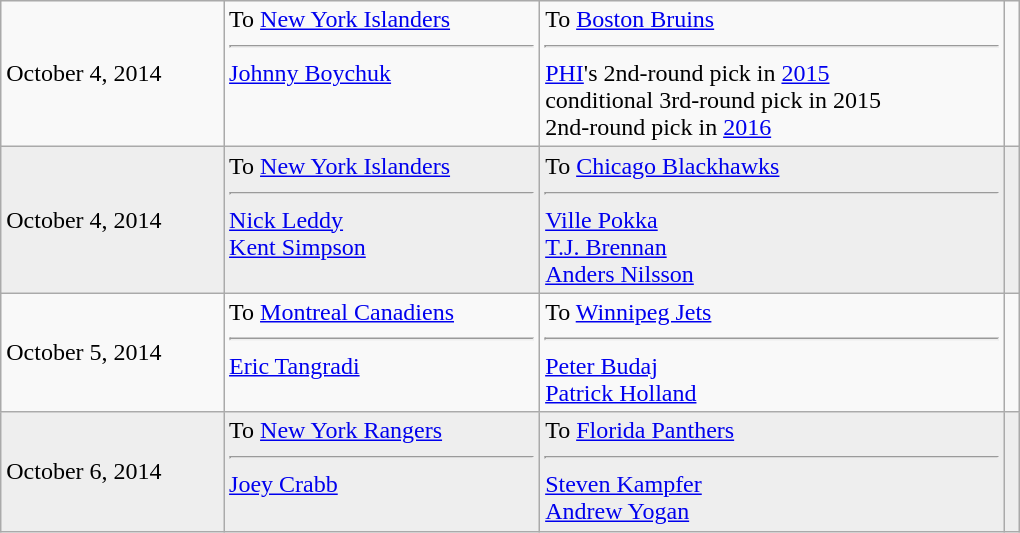<table class="wikitable" style="border:1px solid #999999; width:680px;">
<tr>
<td>October 4, 2014</td>
<td valign="top">To <a href='#'>New York Islanders</a><hr><a href='#'>Johnny Boychuk</a></td>
<td valign="top">To <a href='#'>Boston Bruins</a><hr><a href='#'>PHI</a>'s 2nd-round pick in <a href='#'>2015</a><br>conditional 3rd-round pick in 2015<br>2nd-round pick in <a href='#'>2016</a></td>
<td></td>
</tr>
<tr bgcolor="eeeeee">
<td>October 4, 2014</td>
<td valign="top">To <a href='#'>New York Islanders</a><hr><a href='#'>Nick Leddy</a><br><a href='#'>Kent Simpson</a></td>
<td valign="top">To <a href='#'>Chicago Blackhawks</a><hr><a href='#'>Ville Pokka</a><br><a href='#'>T.J. Brennan</a><br><a href='#'>Anders Nilsson</a></td>
<td></td>
</tr>
<tr>
<td>October 5, 2014</td>
<td valign="top">To <a href='#'>Montreal Canadiens</a><hr><a href='#'>Eric Tangradi</a></td>
<td valign="top">To <a href='#'>Winnipeg Jets</a><hr><a href='#'>Peter Budaj</a><br><a href='#'>Patrick Holland</a></td>
<td></td>
</tr>
<tr bgcolor="eeeeee">
<td>October 6, 2014</td>
<td valign="top">To <a href='#'>New York Rangers</a><hr><a href='#'>Joey Crabb</a></td>
<td valign="top">To <a href='#'>Florida Panthers</a><hr><a href='#'>Steven Kampfer</a><br><a href='#'>Andrew Yogan</a></td>
<td></td>
</tr>
</table>
